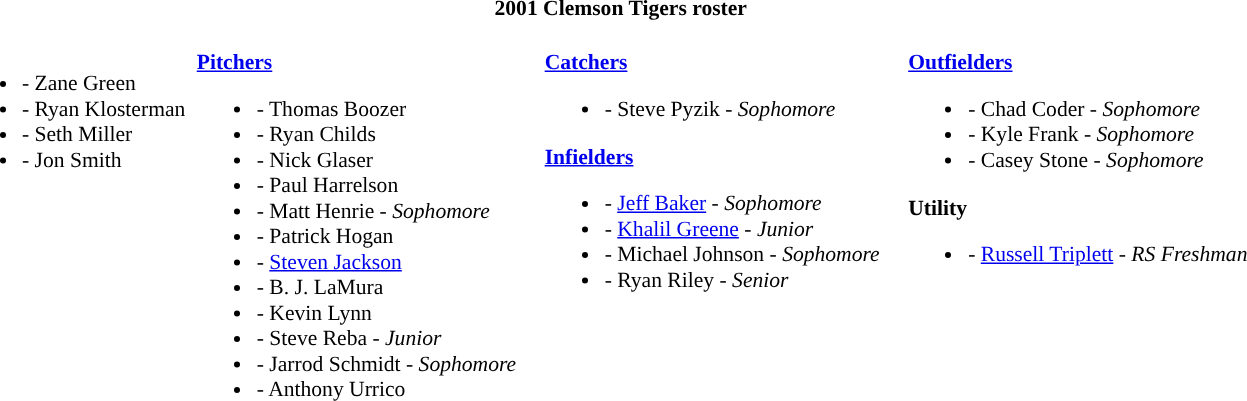<table class="toccolours" style="border-collapse:collapse; font-size:90%;">
<tr>
<th colspan="9">2001 Clemson Tigers roster</th>
</tr>
<tr>
</tr>
<tr>
<td width="03"> </td>
<td valign="top"><br><ul><li>- Zane Green</li><li>- Ryan Klosterman</li><li>- Seth Miller</li><li>- Jon Smith</li></ul></td>
<td width="03"> </td>
<td valign="top"><br><strong><a href='#'>Pitchers</a></strong><ul><li>- Thomas Boozer</li><li>- Ryan Childs</li><li>- Nick Glaser</li><li>- Paul Harrelson</li><li>- Matt Henrie - <em>Sophomore</em></li><li>- Patrick Hogan</li><li>- <a href='#'>Steven Jackson</a></li><li>- B. J. LaMura</li><li>- Kevin Lynn</li><li>- Steve Reba - <em>Junior</em></li><li>- Jarrod Schmidt - <em>Sophomore</em></li><li>- Anthony Urrico</li></ul></td>
<td width="15"> </td>
<td valign="top"><br><strong><a href='#'>Catchers</a></strong><ul><li>- Steve Pyzik - <em>Sophomore</em></li></ul><strong><a href='#'>Infielders</a></strong><ul><li>- <a href='#'>Jeff Baker</a> - <em>Sophomore</em></li><li>- <a href='#'>Khalil Greene</a> - <em>Junior</em></li><li>- Michael Johnson - <em>Sophomore</em></li><li>- Ryan Riley - <em>Senior</em></li></ul></td>
<td width="15"> </td>
<td valign="top"><br><strong><a href='#'>Outfielders</a></strong><ul><li>- Chad Coder - <em>Sophomore</em></li><li>- Kyle Frank - <em>Sophomore</em></li><li>- Casey Stone - <em>Sophomore</em></li></ul><strong>Utility</strong><ul><li>- <a href='#'>Russell Triplett</a> - <em>RS Freshman</em></li></ul></td>
<td width="25"> </td>
</tr>
</table>
